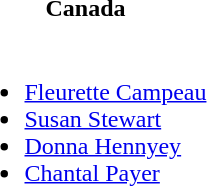<table>
<tr>
<th>Canada</th>
</tr>
<tr>
<td><br><ul><li><a href='#'>Fleurette Campeau</a></li><li><a href='#'>Susan Stewart</a></li><li><a href='#'>Donna Hennyey</a></li><li><a href='#'>Chantal Payer</a></li></ul></td>
</tr>
</table>
